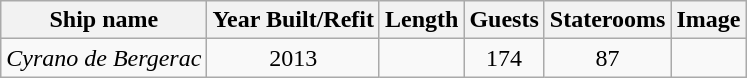<table class="wikitable">
<tr>
<th>Ship name</th>
<th>Year Built/Refit</th>
<th>Length</th>
<th>Guests</th>
<th>Staterooms</th>
<th>Image</th>
</tr>
<tr>
<td><em>Cyrano de Bergerac</em></td>
<td style="text-align:Center;">2013</td>
<td style="text-align:Center;"></td>
<td style="text-align:Center;">174</td>
<td style="text-align:Center;">87</td>
<td style="text-align:Center;"></td>
</tr>
</table>
